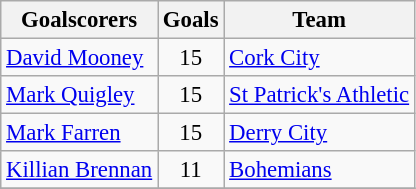<table class="wikitable" style="font-size:95%;">
<tr>
<th>Goalscorers</th>
<th>Goals</th>
<th>Team</th>
</tr>
<tr>
<td> <a href='#'>David Mooney</a></td>
<td align=center>15</td>
<td><a href='#'>Cork City</a></td>
</tr>
<tr>
<td> <a href='#'>Mark Quigley</a></td>
<td align=center>15</td>
<td><a href='#'>St Patrick's Athletic</a></td>
</tr>
<tr>
<td> <a href='#'>Mark Farren</a></td>
<td align=center>15</td>
<td><a href='#'>Derry City</a></td>
</tr>
<tr>
<td> <a href='#'>Killian Brennan</a></td>
<td align=center>11</td>
<td><a href='#'>Bohemians</a></td>
</tr>
<tr>
</tr>
</table>
